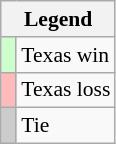<table class="wikitable" style="font-size:90%">
<tr>
<th colspan="2">Legend</th>
</tr>
<tr>
<td bgcolor="#ccffcc"> </td>
<td>Texas win</td>
</tr>
<tr>
<td bgcolor="#ffbbbb"> </td>
<td>Texas loss</td>
</tr>
<tr>
<td bgcolor="#cccccc"> </td>
<td>Tie</td>
</tr>
</table>
